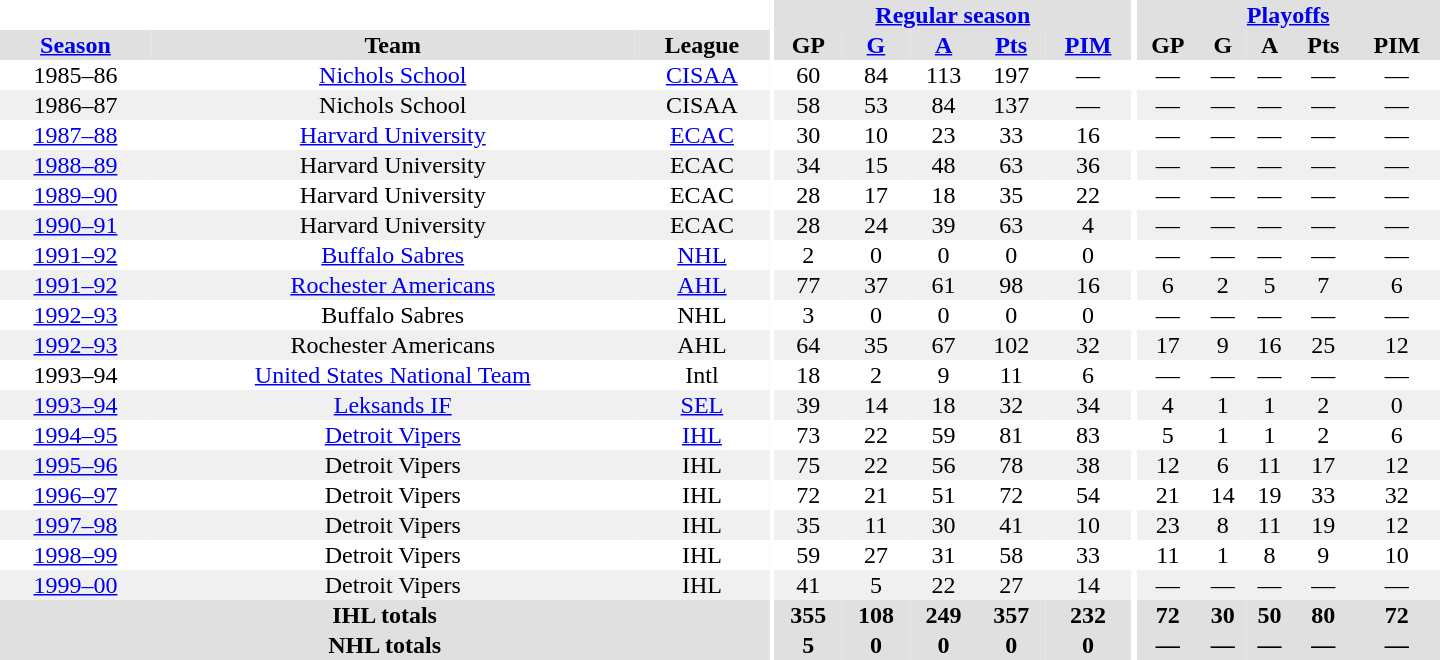<table border="0" cellpadding="1" cellspacing="0" style="text-align:center; width:60em">
<tr bgcolor="#e0e0e0">
<th colspan="3" bgcolor="#ffffff"></th>
<th rowspan="100" bgcolor="#ffffff"></th>
<th colspan="5"><a href='#'>Regular season</a></th>
<th rowspan="100" bgcolor="#ffffff"></th>
<th colspan="5"><a href='#'>Playoffs</a></th>
</tr>
<tr bgcolor="#e0e0e0">
<th><a href='#'>Season</a></th>
<th>Team</th>
<th>League</th>
<th>GP</th>
<th><a href='#'>G</a></th>
<th><a href='#'>A</a></th>
<th><a href='#'>Pts</a></th>
<th><a href='#'>PIM</a></th>
<th>GP</th>
<th>G</th>
<th>A</th>
<th>Pts</th>
<th>PIM</th>
</tr>
<tr>
<td>1985–86</td>
<td><a href='#'>Nichols School</a></td>
<td><a href='#'>CISAA</a></td>
<td>60</td>
<td>84</td>
<td>113</td>
<td>197</td>
<td>—</td>
<td>—</td>
<td>—</td>
<td>—</td>
<td>—</td>
<td>—</td>
</tr>
<tr bgcolor="#f0f0f0">
<td>1986–87</td>
<td>Nichols School</td>
<td>CISAA</td>
<td>58</td>
<td>53</td>
<td>84</td>
<td>137</td>
<td>—</td>
<td>—</td>
<td>—</td>
<td>—</td>
<td>—</td>
<td>—</td>
</tr>
<tr>
<td><a href='#'>1987–88</a></td>
<td><a href='#'>Harvard University</a></td>
<td><a href='#'>ECAC</a></td>
<td>30</td>
<td>10</td>
<td>23</td>
<td>33</td>
<td>16</td>
<td>—</td>
<td>—</td>
<td>—</td>
<td>—</td>
<td>—</td>
</tr>
<tr bgcolor="#f0f0f0">
<td><a href='#'>1988–89</a></td>
<td>Harvard University</td>
<td>ECAC</td>
<td>34</td>
<td>15</td>
<td>48</td>
<td>63</td>
<td>36</td>
<td>—</td>
<td>—</td>
<td>—</td>
<td>—</td>
<td>—</td>
</tr>
<tr>
<td><a href='#'>1989–90</a></td>
<td>Harvard University</td>
<td>ECAC</td>
<td>28</td>
<td>17</td>
<td>18</td>
<td>35</td>
<td>22</td>
<td>—</td>
<td>—</td>
<td>—</td>
<td>—</td>
<td>—</td>
</tr>
<tr bgcolor="#f0f0f0">
<td><a href='#'>1990–91</a></td>
<td>Harvard University</td>
<td>ECAC</td>
<td>28</td>
<td>24</td>
<td>39</td>
<td>63</td>
<td>4</td>
<td>—</td>
<td>—</td>
<td>—</td>
<td>—</td>
<td>—</td>
</tr>
<tr>
<td><a href='#'>1991–92</a></td>
<td><a href='#'>Buffalo Sabres</a></td>
<td><a href='#'>NHL</a></td>
<td>2</td>
<td>0</td>
<td>0</td>
<td>0</td>
<td>0</td>
<td>—</td>
<td>—</td>
<td>—</td>
<td>—</td>
<td>—</td>
</tr>
<tr bgcolor="#f0f0f0">
<td><a href='#'>1991–92</a></td>
<td><a href='#'>Rochester Americans</a></td>
<td><a href='#'>AHL</a></td>
<td>77</td>
<td>37</td>
<td>61</td>
<td>98</td>
<td>16</td>
<td>6</td>
<td>2</td>
<td>5</td>
<td>7</td>
<td>6</td>
</tr>
<tr>
<td><a href='#'>1992–93</a></td>
<td>Buffalo Sabres</td>
<td>NHL</td>
<td>3</td>
<td>0</td>
<td>0</td>
<td>0</td>
<td>0</td>
<td>—</td>
<td>—</td>
<td>—</td>
<td>—</td>
<td>—</td>
</tr>
<tr bgcolor="#f0f0f0">
<td><a href='#'>1992–93</a></td>
<td>Rochester Americans</td>
<td>AHL</td>
<td>64</td>
<td>35</td>
<td>67</td>
<td>102</td>
<td>32</td>
<td>17</td>
<td>9</td>
<td>16</td>
<td>25</td>
<td>12</td>
</tr>
<tr>
<td>1993–94</td>
<td><a href='#'>United States National Team</a></td>
<td>Intl</td>
<td>18</td>
<td>2</td>
<td>9</td>
<td>11</td>
<td>6</td>
<td>—</td>
<td>—</td>
<td>—</td>
<td>—</td>
<td>—</td>
</tr>
<tr bgcolor="#f0f0f0">
<td><a href='#'>1993–94</a></td>
<td><a href='#'>Leksands IF</a></td>
<td><a href='#'>SEL</a></td>
<td>39</td>
<td>14</td>
<td>18</td>
<td>32</td>
<td>34</td>
<td>4</td>
<td>1</td>
<td>1</td>
<td>2</td>
<td>0</td>
</tr>
<tr>
<td><a href='#'>1994–95</a></td>
<td><a href='#'>Detroit Vipers</a></td>
<td><a href='#'>IHL</a></td>
<td>73</td>
<td>22</td>
<td>59</td>
<td>81</td>
<td>83</td>
<td>5</td>
<td>1</td>
<td>1</td>
<td>2</td>
<td>6</td>
</tr>
<tr bgcolor="#f0f0f0">
<td><a href='#'>1995–96</a></td>
<td>Detroit Vipers</td>
<td>IHL</td>
<td>75</td>
<td>22</td>
<td>56</td>
<td>78</td>
<td>38</td>
<td>12</td>
<td>6</td>
<td>11</td>
<td>17</td>
<td>12</td>
</tr>
<tr>
<td><a href='#'>1996–97</a></td>
<td>Detroit Vipers</td>
<td>IHL</td>
<td>72</td>
<td>21</td>
<td>51</td>
<td>72</td>
<td>54</td>
<td>21</td>
<td>14</td>
<td>19</td>
<td>33</td>
<td>32</td>
</tr>
<tr bgcolor="#f0f0f0">
<td><a href='#'>1997–98</a></td>
<td>Detroit Vipers</td>
<td>IHL</td>
<td>35</td>
<td>11</td>
<td>30</td>
<td>41</td>
<td>10</td>
<td>23</td>
<td>8</td>
<td>11</td>
<td>19</td>
<td>12</td>
</tr>
<tr>
<td><a href='#'>1998–99</a></td>
<td>Detroit Vipers</td>
<td>IHL</td>
<td>59</td>
<td>27</td>
<td>31</td>
<td>58</td>
<td>33</td>
<td>11</td>
<td>1</td>
<td>8</td>
<td>9</td>
<td>10</td>
</tr>
<tr bgcolor="#f0f0f0">
<td><a href='#'>1999–00</a></td>
<td>Detroit Vipers</td>
<td>IHL</td>
<td>41</td>
<td>5</td>
<td>22</td>
<td>27</td>
<td>14</td>
<td>—</td>
<td>—</td>
<td>—</td>
<td>—</td>
<td>—</td>
</tr>
<tr bgcolor="#e0e0e0">
<th colspan="3">IHL totals</th>
<th>355</th>
<th>108</th>
<th>249</th>
<th>357</th>
<th>232</th>
<th>72</th>
<th>30</th>
<th>50</th>
<th>80</th>
<th>72</th>
</tr>
<tr bgcolor="#e0e0e0">
<th colspan="3">NHL totals</th>
<th>5</th>
<th>0</th>
<th>0</th>
<th>0</th>
<th>0</th>
<th>—</th>
<th>—</th>
<th>—</th>
<th>—</th>
<th>—</th>
</tr>
</table>
